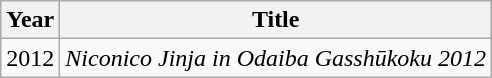<table class="wikitable">
<tr>
<th>Year</th>
<th>Title</th>
</tr>
<tr>
<td>2012</td>
<td><em>Niconico Jinja in Odaiba Gasshūkoku 2012</em></td>
</tr>
</table>
